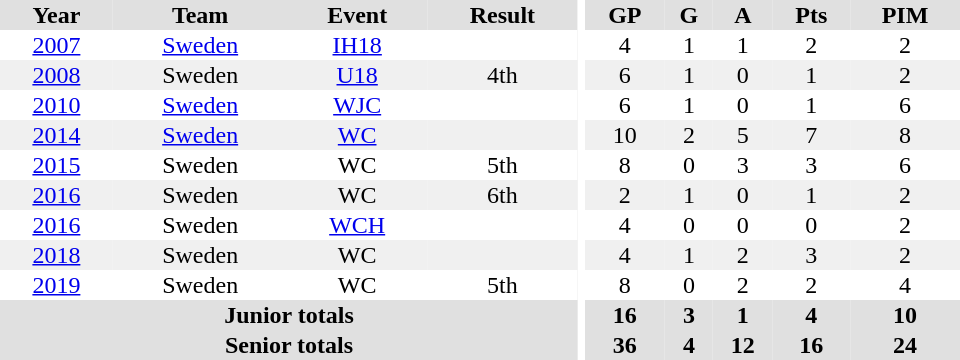<table border="0" cellpadding="1" cellspacing="0" ID="Table3" style="text-align:center; width:40em">
<tr ALIGN="center" bgcolor="#e0e0e0">
<th>Year</th>
<th>Team</th>
<th>Event</th>
<th>Result</th>
<th rowspan="99" bgcolor="#ffffff"></th>
<th>GP</th>
<th>G</th>
<th>A</th>
<th>Pts</th>
<th>PIM</th>
</tr>
<tr>
<td><a href='#'>2007</a></td>
<td><a href='#'>Sweden</a></td>
<td><a href='#'>IH18</a></td>
<td></td>
<td>4</td>
<td>1</td>
<td>1</td>
<td>2</td>
<td>2</td>
</tr>
<tr bgcolor="#f0f0f0">
<td><a href='#'>2008</a></td>
<td>Sweden</td>
<td><a href='#'>U18</a></td>
<td>4th</td>
<td>6</td>
<td>1</td>
<td>0</td>
<td>1</td>
<td>2</td>
</tr>
<tr>
<td><a href='#'>2010</a></td>
<td><a href='#'>Sweden</a></td>
<td><a href='#'>WJC</a></td>
<td></td>
<td>6</td>
<td>1</td>
<td>0</td>
<td>1</td>
<td>6</td>
</tr>
<tr bgcolor="#f0f0f0">
<td><a href='#'>2014</a></td>
<td><a href='#'>Sweden</a></td>
<td><a href='#'>WC</a></td>
<td></td>
<td>10</td>
<td>2</td>
<td>5</td>
<td>7</td>
<td>8</td>
</tr>
<tr>
<td><a href='#'>2015</a></td>
<td>Sweden</td>
<td>WC</td>
<td>5th</td>
<td>8</td>
<td>0</td>
<td>3</td>
<td>3</td>
<td>6</td>
</tr>
<tr bgcolor="#f0f0f0">
<td><a href='#'>2016</a></td>
<td>Sweden</td>
<td>WC</td>
<td>6th</td>
<td>2</td>
<td>1</td>
<td>0</td>
<td>1</td>
<td>2</td>
</tr>
<tr>
<td><a href='#'>2016</a></td>
<td>Sweden</td>
<td><a href='#'>WCH</a></td>
<td></td>
<td>4</td>
<td>0</td>
<td>0</td>
<td>0</td>
<td>2</td>
</tr>
<tr bgcolor="#f0f0f0">
<td><a href='#'>2018</a></td>
<td>Sweden</td>
<td>WC</td>
<td></td>
<td>4</td>
<td>1</td>
<td>2</td>
<td>3</td>
<td>2</td>
</tr>
<tr>
<td><a href='#'>2019</a></td>
<td>Sweden</td>
<td>WC</td>
<td>5th</td>
<td>8</td>
<td>0</td>
<td>2</td>
<td>2</td>
<td>4</td>
</tr>
<tr bgcolor="#e0e0e0">
<th colspan="4">Junior totals</th>
<th>16</th>
<th>3</th>
<th>1</th>
<th>4</th>
<th>10</th>
</tr>
<tr bgcolor="#e0e0e0">
<th colspan="4">Senior totals</th>
<th>36</th>
<th>4</th>
<th>12</th>
<th>16</th>
<th>24</th>
</tr>
</table>
